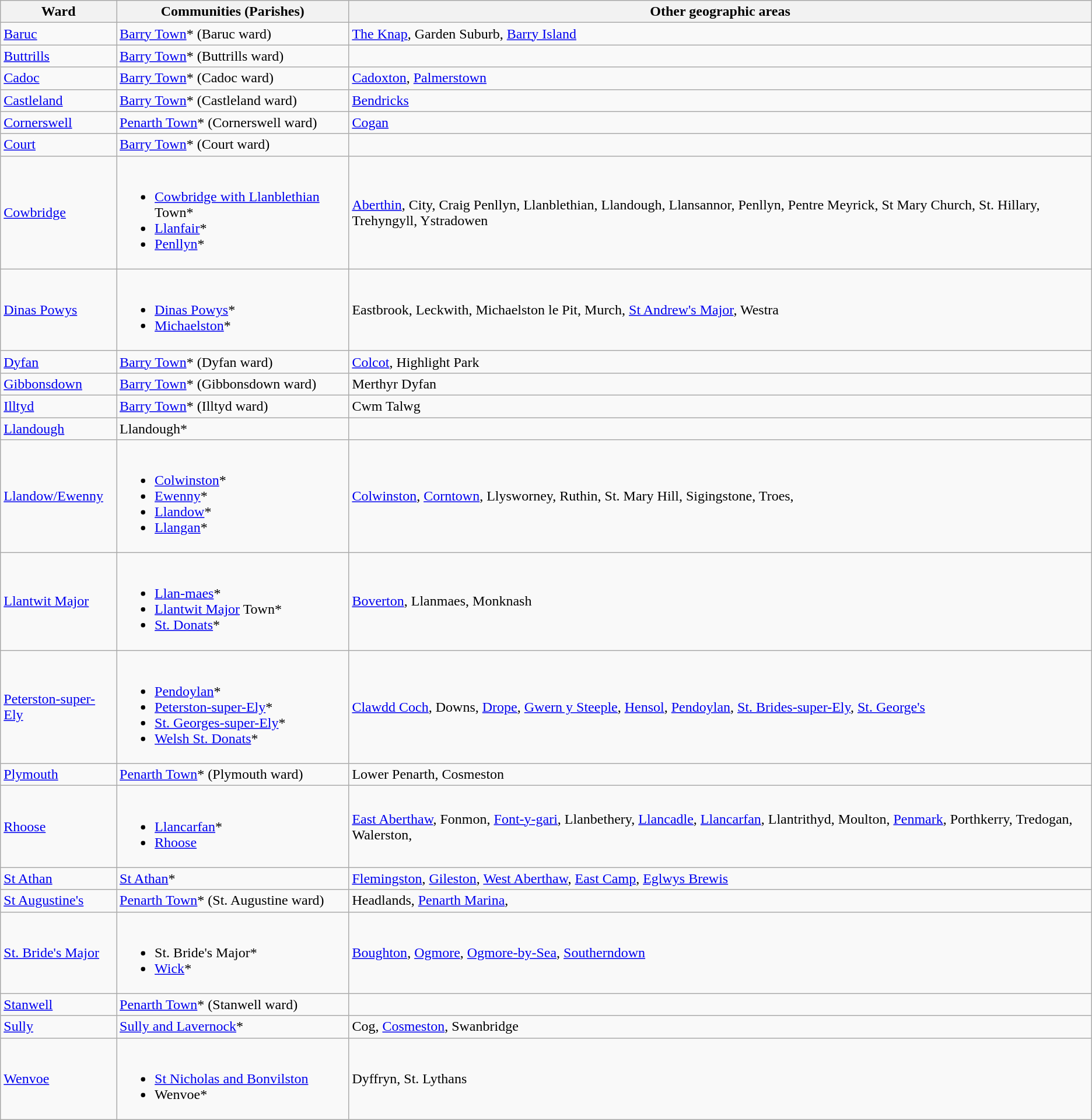<table class="wikitable sortable">
<tr>
<th>Ward</th>
<th>Communities (Parishes)</th>
<th>Other geographic areas</th>
</tr>
<tr>
<td><a href='#'>Baruc</a></td>
<td><a href='#'>Barry Town</a>* (Baruc ward)</td>
<td><a href='#'>The Knap</a>, Garden Suburb, <a href='#'>Barry Island</a></td>
</tr>
<tr>
<td><a href='#'>Buttrills</a></td>
<td><a href='#'>Barry Town</a>* (Buttrills ward)</td>
<td></td>
</tr>
<tr>
<td><a href='#'>Cadoc</a></td>
<td><a href='#'>Barry Town</a>* (Cadoc ward)</td>
<td><a href='#'>Cadoxton</a>, <a href='#'>Palmerstown</a></td>
</tr>
<tr>
<td><a href='#'>Castleland</a></td>
<td><a href='#'>Barry Town</a>* (Castleland ward)</td>
<td><a href='#'>Bendricks</a></td>
</tr>
<tr>
<td><a href='#'>Cornerswell</a></td>
<td><a href='#'>Penarth Town</a>* (Cornerswell ward)</td>
<td><a href='#'>Cogan</a></td>
</tr>
<tr>
<td><a href='#'>Court</a></td>
<td><a href='#'>Barry Town</a>* (Court ward)</td>
<td></td>
</tr>
<tr>
<td><a href='#'>Cowbridge</a></td>
<td><br><ul><li><a href='#'>Cowbridge with Llanblethian</a> Town*</li><li><a href='#'>Llanfair</a>*</li><li><a href='#'>Penllyn</a>*</li></ul></td>
<td><a href='#'>Aberthin</a>, City, Craig Penllyn, Llanblethian, Llandough, Llansannor, Penllyn, Pentre Meyrick, St Mary Church, St. Hillary, Trehyngyll, Ystradowen</td>
</tr>
<tr>
<td><a href='#'>Dinas Powys</a></td>
<td><br><ul><li><a href='#'>Dinas Powys</a>*</li><li><a href='#'>Michaelston</a>*</li></ul></td>
<td>Eastbrook, Leckwith, Michaelston le Pit, Murch, <a href='#'>St Andrew's Major</a>, Westra</td>
</tr>
<tr>
<td><a href='#'>Dyfan</a></td>
<td><a href='#'>Barry Town</a>* (Dyfan ward)</td>
<td><a href='#'>Colcot</a>, Highlight Park</td>
</tr>
<tr>
<td><a href='#'>Gibbonsdown</a></td>
<td><a href='#'>Barry Town</a>* (Gibbonsdown ward)</td>
<td>Merthyr Dyfan</td>
</tr>
<tr>
<td><a href='#'>Illtyd</a></td>
<td><a href='#'>Barry Town</a>* (Illtyd ward)</td>
<td>Cwm Talwg</td>
</tr>
<tr>
<td><a href='#'>Llandough</a></td>
<td>Llandough*</td>
<td></td>
</tr>
<tr>
<td><a href='#'>Llandow/Ewenny</a></td>
<td><br><ul><li><a href='#'>Colwinston</a>*</li><li><a href='#'>Ewenny</a>*</li><li><a href='#'>Llandow</a>*</li><li><a href='#'>Llangan</a>*</li></ul></td>
<td><a href='#'>Colwinston</a>, <a href='#'>Corntown</a>, Llysworney, Ruthin, St. Mary Hill, Sigingstone, Troes,</td>
</tr>
<tr>
<td><a href='#'>Llantwit Major</a></td>
<td><br><ul><li><a href='#'>Llan-maes</a>*</li><li><a href='#'>Llantwit Major</a> Town*</li><li><a href='#'>St. Donats</a>*</li></ul></td>
<td><a href='#'>Boverton</a>, Llanmaes, Monknash</td>
</tr>
<tr>
<td><a href='#'>Peterston-super-Ely</a></td>
<td><br><ul><li><a href='#'>Pendoylan</a>*</li><li><a href='#'>Peterston-super-Ely</a>*</li><li><a href='#'>St. Georges-super-Ely</a>*</li><li><a href='#'>Welsh St. Donats</a>*</li></ul></td>
<td><a href='#'>Clawdd Coch</a>, Downs, <a href='#'>Drope</a>, <a href='#'>Gwern y Steeple</a>, <a href='#'>Hensol</a>, <a href='#'>Pendoylan</a>, <a href='#'>St. Brides-super-Ely</a>, <a href='#'>St. George's</a></td>
</tr>
<tr>
<td><a href='#'>Plymouth</a></td>
<td><a href='#'>Penarth Town</a>* (Plymouth ward)</td>
<td>Lower Penarth, Cosmeston</td>
</tr>
<tr>
<td><a href='#'>Rhoose</a></td>
<td><br><ul><li><a href='#'>Llancarfan</a>*</li><li><a href='#'>Rhoose</a></li></ul></td>
<td><a href='#'>East Aberthaw</a>, Fonmon, <a href='#'>Font-y-gari</a>, Llanbethery, <a href='#'>Llancadle</a>, <a href='#'>Llancarfan</a>, Llantrithyd, Moulton, <a href='#'>Penmark</a>, Porthkerry, Tredogan, Walerston,</td>
</tr>
<tr>
<td><a href='#'>St Athan</a></td>
<td><a href='#'>St Athan</a>*</td>
<td><a href='#'>Flemingston</a>, <a href='#'>Gileston</a>, <a href='#'>West Aberthaw</a>, <a href='#'>East Camp</a>, <a href='#'>Eglwys Brewis</a></td>
</tr>
<tr>
<td><a href='#'>St Augustine's</a></td>
<td><a href='#'>Penarth Town</a>* (St. Augustine ward)</td>
<td>Headlands, <a href='#'>Penarth Marina</a>,</td>
</tr>
<tr>
<td><a href='#'>St. Bride's Major</a></td>
<td><br><ul><li>St. Bride's Major*</li><li><a href='#'>Wick</a>*</li></ul></td>
<td><a href='#'>Boughton</a>, <a href='#'>Ogmore</a>, <a href='#'>Ogmore-by-Sea</a>, <a href='#'>Southerndown</a></td>
</tr>
<tr>
<td><a href='#'>Stanwell</a></td>
<td><a href='#'>Penarth Town</a>* (Stanwell ward)</td>
<td></td>
</tr>
<tr>
<td><a href='#'>Sully</a></td>
<td><a href='#'>Sully and Lavernock</a>*</td>
<td>Cog, <a href='#'>Cosmeston</a>, Swanbridge</td>
</tr>
<tr>
<td><a href='#'>Wenvoe</a></td>
<td><br><ul><li><a href='#'>St Nicholas and Bonvilston</a></li><li>Wenvoe*</li></ul></td>
<td>Dyffryn, St. Lythans</td>
</tr>
</table>
